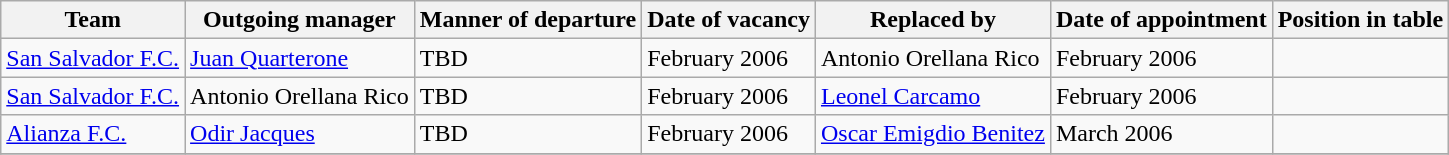<table class="wikitable">
<tr>
<th>Team</th>
<th>Outgoing manager</th>
<th>Manner of departure</th>
<th>Date of vacancy</th>
<th>Replaced by</th>
<th>Date of appointment</th>
<th>Position in table</th>
</tr>
<tr>
<td><a href='#'>San Salvador F.C.</a></td>
<td> <a href='#'>Juan Quarterone</a></td>
<td>TBD</td>
<td>February 2006</td>
<td> Antonio Orellana Rico</td>
<td>February 2006</td>
<td></td>
</tr>
<tr>
<td><a href='#'>San Salvador F.C.</a></td>
<td> Antonio Orellana Rico</td>
<td>TBD</td>
<td>February 2006</td>
<td> <a href='#'>Leonel Carcamo</a></td>
<td>February 2006</td>
<td></td>
</tr>
<tr>
<td><a href='#'>Alianza F.C.</a></td>
<td> <a href='#'>Odir Jacques</a></td>
<td>TBD</td>
<td>February 2006</td>
<td> <a href='#'>Oscar Emigdio Benitez</a></td>
<td>March 2006</td>
<td></td>
</tr>
<tr>
</tr>
</table>
